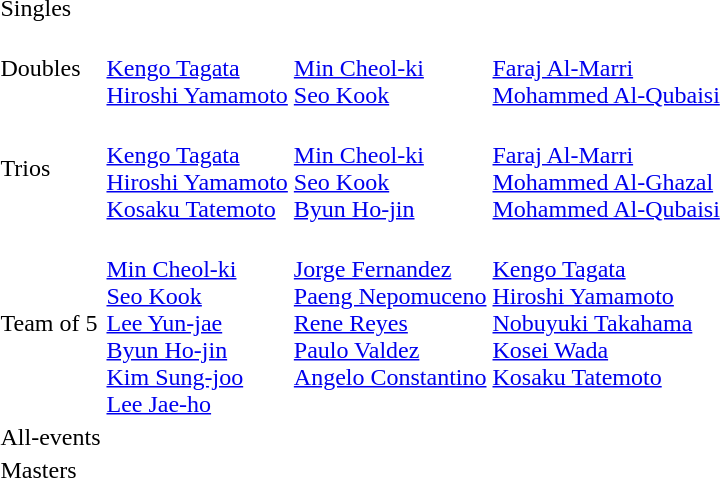<table>
<tr>
<td>Singles</td>
<td></td>
<td></td>
<td></td>
</tr>
<tr>
<td>Doubles</td>
<td><br><a href='#'>Kengo Tagata</a><br><a href='#'>Hiroshi Yamamoto</a></td>
<td><br><a href='#'>Min Cheol-ki</a><br><a href='#'>Seo Kook</a></td>
<td><br><a href='#'>Faraj Al-Marri</a><br><a href='#'>Mohammed Al-Qubaisi</a></td>
</tr>
<tr>
<td>Trios</td>
<td><br><a href='#'>Kengo Tagata</a><br><a href='#'>Hiroshi Yamamoto</a><br><a href='#'>Kosaku Tatemoto</a></td>
<td><br><a href='#'>Min Cheol-ki</a><br><a href='#'>Seo Kook</a><br><a href='#'>Byun Ho-jin</a></td>
<td><br><a href='#'>Faraj Al-Marri</a><br><a href='#'>Mohammed Al-Ghazal</a><br><a href='#'>Mohammed Al-Qubaisi</a></td>
</tr>
<tr>
<td>Team of 5</td>
<td><br><a href='#'>Min Cheol-ki</a><br><a href='#'>Seo Kook</a><br><a href='#'>Lee Yun-jae</a><br><a href='#'>Byun Ho-jin</a><br><a href='#'>Kim Sung-joo</a><br><a href='#'>Lee Jae-ho</a></td>
<td valign=top><br><a href='#'>Jorge Fernandez</a><br><a href='#'>Paeng Nepomuceno</a><br><a href='#'>Rene Reyes</a><br><a href='#'>Paulo Valdez</a><br><a href='#'>Angelo Constantino</a></td>
<td valign=top><br><a href='#'>Kengo Tagata</a><br><a href='#'>Hiroshi Yamamoto</a><br><a href='#'>Nobuyuki Takahama</a><br><a href='#'>Kosei Wada</a><br><a href='#'>Kosaku Tatemoto</a></td>
</tr>
<tr>
<td>All-events</td>
<td></td>
<td></td>
<td></td>
</tr>
<tr>
<td>Masters</td>
<td></td>
<td></td>
<td></td>
</tr>
</table>
